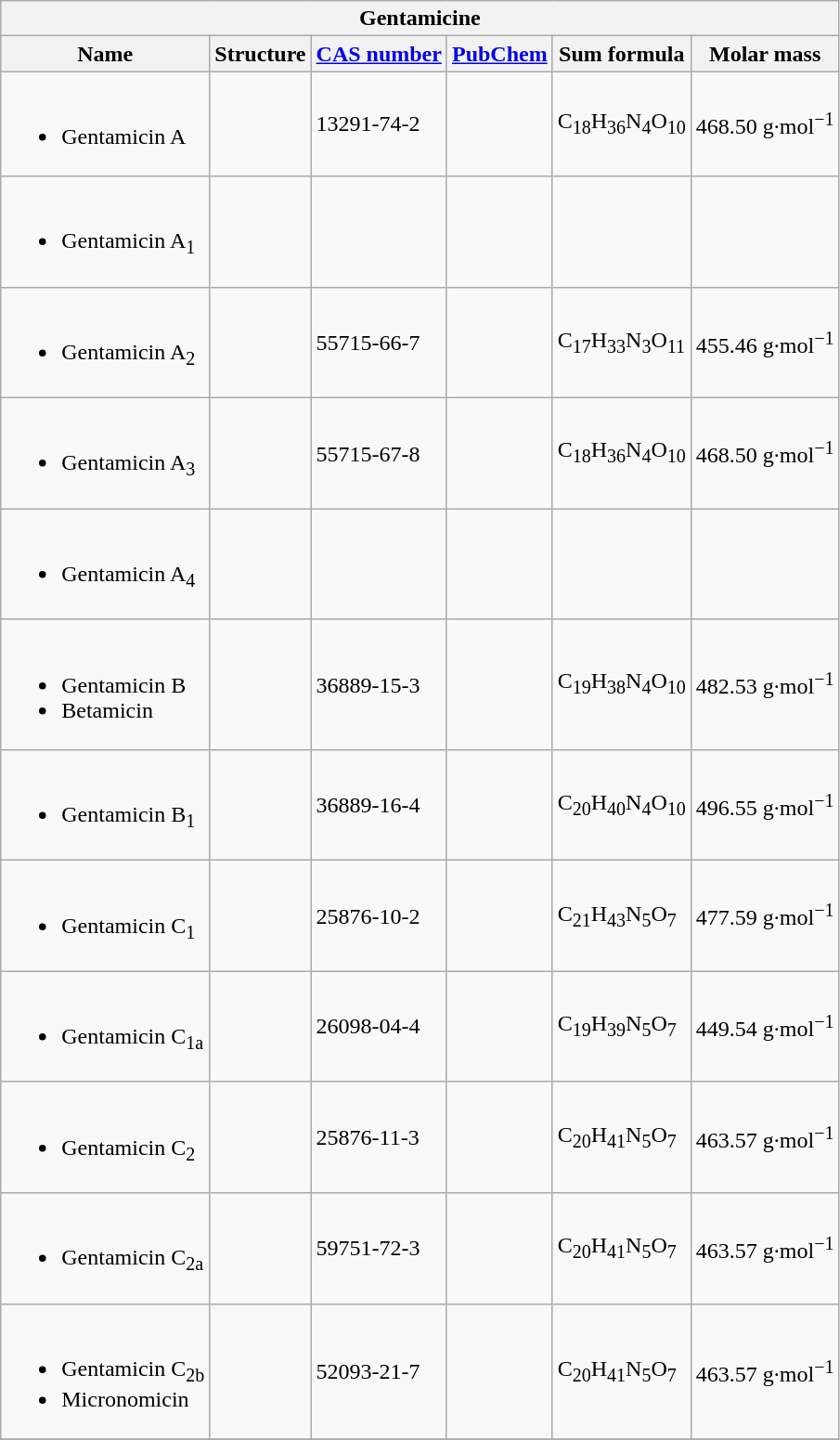<table class="wikitable centered">
<tr>
<th colspan="10" class="hintergrundfarbe6">Gentamicine</th>
</tr>
<tr>
<th>Name</th>
<th>Structure</th>
<th><a href='#'>CAS number</a></th>
<th><a href='#'>PubChem</a></th>
<th>Sum formula</th>
<th>Molar mass</th>
</tr>
<tr>
<td><br><ul><li>Gentamicin A</li></ul></td>
<td></td>
<td>13291-74-2</td>
<td></td>
<td>C<sub>18</sub>H<sub>36</sub>N<sub>4</sub>O<sub>10</sub></td>
<td>468.50 g·mol<sup>−1</sup></td>
</tr>
<tr>
<td><br><ul><li>Gentamicin A<sub>1</sub></li></ul></td>
<td></td>
<td></td>
<td></td>
<td></td>
<td></td>
</tr>
<tr>
<td><br><ul><li>Gentamicin A<sub>2</sub></li></ul></td>
<td></td>
<td>55715-66-7</td>
<td></td>
<td>C<sub>17</sub>H<sub>33</sub>N<sub>3</sub>O<sub>11</sub></td>
<td>455.46 g·mol<sup>−1</sup></td>
</tr>
<tr>
<td><br><ul><li>Gentamicin A<sub>3</sub></li></ul></td>
<td></td>
<td>55715-67-8</td>
<td></td>
<td>C<sub>18</sub>H<sub>36</sub>N<sub>4</sub>O<sub>10</sub></td>
<td>468.50 g·mol<sup>−1</sup></td>
</tr>
<tr>
<td><br><ul><li>Gentamicin A<sub>4</sub></li></ul></td>
<td></td>
<td></td>
<td></td>
<td></td>
<td></td>
</tr>
<tr>
<td><br><ul><li>Gentamicin B</li><li>Betamicin</li></ul></td>
<td></td>
<td>36889-15-3</td>
<td></td>
<td>C<sub>19</sub>H<sub>38</sub>N<sub>4</sub>O<sub>10</sub></td>
<td>482.53 g·mol<sup>−1</sup></td>
</tr>
<tr>
<td><br><ul><li>Gentamicin B<sub>1</sub></li></ul></td>
<td></td>
<td>36889-16-4</td>
<td></td>
<td>C<sub>20</sub>H<sub>40</sub>N<sub>4</sub>O<sub>10</sub></td>
<td>496.55 g·mol<sup>−1</sup></td>
</tr>
<tr>
<td><br><ul><li>Gentamicin C<sub>1</sub></li></ul></td>
<td></td>
<td>25876-10-2</td>
<td></td>
<td>C<sub>21</sub>H<sub>43</sub>N<sub>5</sub>O<sub>7</sub></td>
<td>477.59 g·mol<sup>−1</sup></td>
</tr>
<tr>
<td><br><ul><li>Gentamicin C<sub>1a</sub></li></ul></td>
<td></td>
<td>26098-04-4</td>
<td></td>
<td>C<sub>19</sub>H<sub>39</sub>N<sub>5</sub>O<sub>7</sub></td>
<td>449.54 g·mol<sup>−1</sup></td>
</tr>
<tr>
<td><br><ul><li>Gentamicin C<sub>2</sub></li></ul></td>
<td></td>
<td>25876-11-3</td>
<td></td>
<td>C<sub>20</sub>H<sub>41</sub>N<sub>5</sub>O<sub>7</sub></td>
<td>463.57 g·mol<sup>−1</sup></td>
</tr>
<tr>
<td><br><ul><li>Gentamicin C<sub>2a</sub></li></ul></td>
<td></td>
<td>59751-72-3</td>
<td></td>
<td>C<sub>20</sub>H<sub>41</sub>N<sub>5</sub>O<sub>7</sub></td>
<td>463.57 g·mol<sup>−1</sup></td>
</tr>
<tr>
<td><br><ul><li>Gentamicin C<sub>2b</sub></li><li>Micronomicin</li></ul></td>
<td></td>
<td>52093-21-7</td>
<td></td>
<td>C<sub>20</sub>H<sub>41</sub>N<sub>5</sub>O<sub>7</sub></td>
<td>463.57 g·mol<sup>−1</sup></td>
</tr>
<tr>
</tr>
</table>
